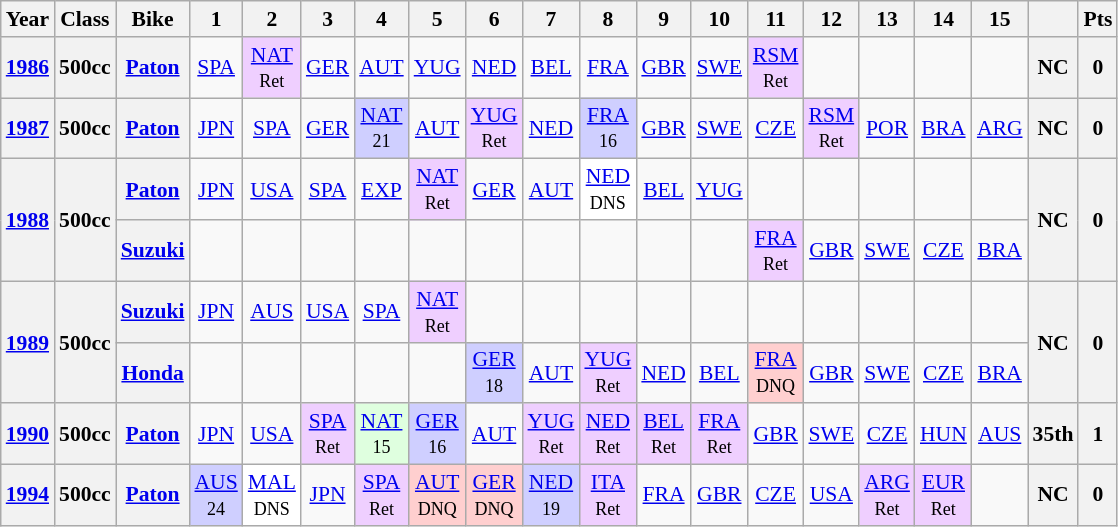<table class="wikitable" style="text-align:center; font-size:90%;">
<tr>
<th>Year</th>
<th>Class</th>
<th>Bike</th>
<th>1</th>
<th>2</th>
<th>3</th>
<th>4</th>
<th>5</th>
<th>6</th>
<th>7</th>
<th>8</th>
<th>9</th>
<th>10</th>
<th>11</th>
<th>12</th>
<th>13</th>
<th>14</th>
<th>15</th>
<th></th>
<th>Pts</th>
</tr>
<tr>
<th><a href='#'>1986</a></th>
<th>500cc</th>
<th><a href='#'>Paton</a></th>
<td><a href='#'>SPA</a></td>
<td style="background:#EFCFFF;"><a href='#'>NAT</a><br><small>Ret</small></td>
<td><a href='#'>GER</a></td>
<td><a href='#'>AUT</a></td>
<td><a href='#'>YUG</a></td>
<td><a href='#'>NED</a></td>
<td><a href='#'>BEL</a></td>
<td><a href='#'>FRA</a></td>
<td><a href='#'>GBR</a></td>
<td><a href='#'>SWE</a></td>
<td style="background:#EFCFFF;"><a href='#'>RSM</a><br><small>Ret</small></td>
<td></td>
<td></td>
<td></td>
<td></td>
<th>NC</th>
<th>0</th>
</tr>
<tr>
<th><a href='#'>1987</a></th>
<th>500cc</th>
<th><a href='#'>Paton</a></th>
<td><a href='#'>JPN</a></td>
<td><a href='#'>SPA</a></td>
<td><a href='#'>GER</a></td>
<td style="background:#CFCFFF;"><a href='#'>NAT</a><br><small>21</small></td>
<td><a href='#'>AUT</a></td>
<td style="background:#EFCFFF;"><a href='#'>YUG</a><br><small>Ret</small></td>
<td><a href='#'>NED</a></td>
<td style="background:#CFCFFF;"><a href='#'>FRA</a><br><small>16</small></td>
<td><a href='#'>GBR</a></td>
<td><a href='#'>SWE</a></td>
<td><a href='#'>CZE</a></td>
<td style="background:#EFCFFF;"><a href='#'>RSM</a><br><small>Ret</small></td>
<td><a href='#'>POR</a></td>
<td><a href='#'>BRA</a></td>
<td><a href='#'>ARG</a></td>
<th>NC</th>
<th>0</th>
</tr>
<tr>
<th rowspan=2><a href='#'>1988</a></th>
<th rowspan=2>500cc</th>
<th><a href='#'>Paton</a></th>
<td><a href='#'>JPN</a></td>
<td><a href='#'>USA</a></td>
<td><a href='#'>SPA</a></td>
<td><a href='#'>EXP</a></td>
<td style="background:#EFCFFF;"><a href='#'>NAT</a><br><small>Ret</small></td>
<td><a href='#'>GER</a></td>
<td><a href='#'>AUT</a></td>
<td style="background:#FFFFFF;"><a href='#'>NED</a><br><small>DNS</small></td>
<td><a href='#'>BEL</a></td>
<td><a href='#'>YUG</a></td>
<td></td>
<td></td>
<td></td>
<td></td>
<td></td>
<th rowspan=2>NC</th>
<th rowspan=2>0</th>
</tr>
<tr>
<th><a href='#'>Suzuki</a></th>
<td></td>
<td></td>
<td></td>
<td></td>
<td></td>
<td></td>
<td></td>
<td></td>
<td></td>
<td></td>
<td style="background:#EFCFFF;"><a href='#'>FRA</a><br><small>Ret</small></td>
<td><a href='#'>GBR</a></td>
<td><a href='#'>SWE</a></td>
<td><a href='#'>CZE</a></td>
<td><a href='#'>BRA</a></td>
</tr>
<tr>
<th rowspan=2><a href='#'>1989</a></th>
<th rowspan=2>500cc</th>
<th><a href='#'>Suzuki</a></th>
<td><a href='#'>JPN</a></td>
<td><a href='#'>AUS</a></td>
<td><a href='#'>USA</a></td>
<td><a href='#'>SPA</a></td>
<td style="background:#EFCFFF;"><a href='#'>NAT</a><br><small>Ret</small></td>
<td></td>
<td></td>
<td></td>
<td></td>
<td></td>
<td></td>
<td></td>
<td></td>
<td></td>
<td></td>
<th rowspan=2>NC</th>
<th rowspan=2>0</th>
</tr>
<tr>
<th><a href='#'>Honda</a></th>
<td></td>
<td></td>
<td></td>
<td></td>
<td></td>
<td style="background:#CFCFFF;"><a href='#'>GER</a><br><small>18</small></td>
<td><a href='#'>AUT</a></td>
<td style="background:#EFCFFF;"><a href='#'>YUG</a><br><small>Ret</small></td>
<td><a href='#'>NED</a></td>
<td><a href='#'>BEL</a></td>
<td style="background:#ffcfcf;"><a href='#'>FRA</a><br><small>DNQ</small></td>
<td><a href='#'>GBR</a></td>
<td><a href='#'>SWE</a></td>
<td><a href='#'>CZE</a></td>
<td><a href='#'>BRA</a></td>
</tr>
<tr>
<th><a href='#'>1990</a></th>
<th>500cc</th>
<th><a href='#'>Paton</a></th>
<td><a href='#'>JPN</a></td>
<td><a href='#'>USA</a></td>
<td style="background:#EFCFFF;"><a href='#'>SPA</a><br><small>Ret</small></td>
<td style="background:#dfffdf;"><a href='#'>NAT</a><br><small>15</small></td>
<td style="background:#CFCFFF;"><a href='#'>GER</a><br><small>16</small></td>
<td><a href='#'>AUT</a></td>
<td style="background:#EFCFFF;"><a href='#'>YUG</a><br><small>Ret</small></td>
<td style="background:#EFCFFF;"><a href='#'>NED</a><br><small>Ret</small></td>
<td style="background:#EFCFFF;"><a href='#'>BEL</a><br><small>Ret</small></td>
<td style="background:#EFCFFF;"><a href='#'>FRA</a><br><small>Ret</small></td>
<td><a href='#'>GBR</a></td>
<td><a href='#'>SWE</a></td>
<td><a href='#'>CZE</a></td>
<td><a href='#'>HUN</a></td>
<td><a href='#'>AUS</a></td>
<th>35th</th>
<th>1</th>
</tr>
<tr>
<th><a href='#'>1994</a></th>
<th>500cc</th>
<th><a href='#'>Paton</a></th>
<td style="background:#CFCFFF;"><a href='#'>AUS</a><br><small>24</small></td>
<td style="background:#FFFFFF;"><a href='#'>MAL</a><br><small>DNS</small></td>
<td><a href='#'>JPN</a></td>
<td style="background:#EFCFFF;"><a href='#'>SPA</a><br><small>Ret</small></td>
<td style="background:#ffcfcf;"><a href='#'>AUT</a><br><small>DNQ</small></td>
<td style="background:#ffcfcf;"><a href='#'>GER</a><br><small>DNQ</small></td>
<td style="background:#CFCFFF;"><a href='#'>NED</a><br><small>19</small></td>
<td style="background:#EFCFFF;"><a href='#'>ITA</a><br><small>Ret</small></td>
<td><a href='#'>FRA</a></td>
<td><a href='#'>GBR</a></td>
<td><a href='#'>CZE</a></td>
<td><a href='#'>USA</a></td>
<td style="background:#EFCFFF;"><a href='#'>ARG</a><br><small>Ret</small></td>
<td style="background:#EFCFFF;"><a href='#'>EUR</a><br><small>Ret</small></td>
<td></td>
<th>NC</th>
<th>0</th>
</tr>
</table>
